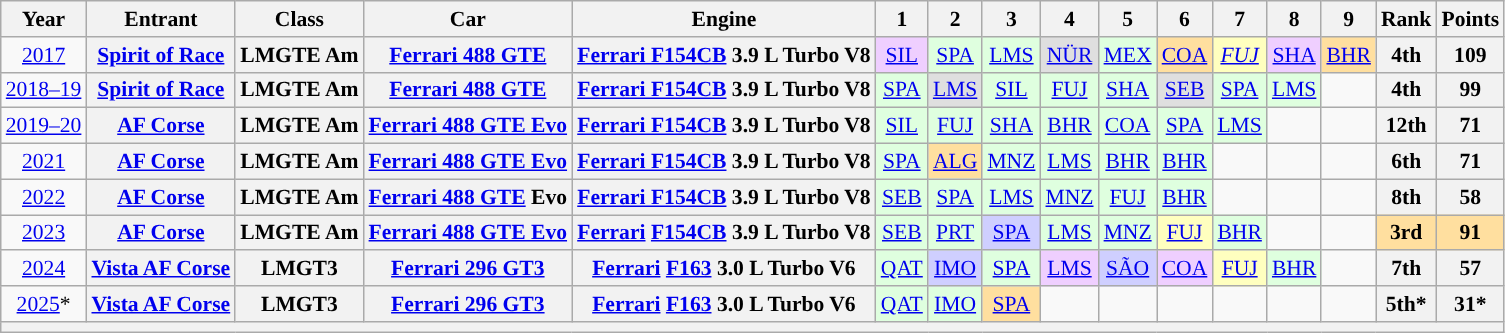<table class="wikitable" style="text-align:center; font-size:90%">
<tr>
<th>Year</th>
<th>Entrant</th>
<th>Class</th>
<th>Car</th>
<th>Engine</th>
<th>1</th>
<th>2</th>
<th>3</th>
<th>4</th>
<th>5</th>
<th>6</th>
<th>7</th>
<th>8</th>
<th>9</th>
<th>Rank</th>
<th>Points</th>
</tr>
<tr>
<td><a href='#'>2017</a></td>
<th><a href='#'>Spirit of Race</a></th>
<th>LMGTE Am</th>
<th><a href='#'>Ferrari 488 GTE</a></th>
<th><a href='#'>Ferrari F154CB</a> 3.9 L Turbo V8</th>
<td style="background:#EFCFFF;"><a href='#'>SIL</a><br></td>
<td style="background:#DFFFDF;"><a href='#'>SPA</a><br></td>
<td style="background:#DFFFDF;"><a href='#'>LMS</a><br></td>
<td style="background:#DFDFDF;"><a href='#'>NÜR</a><br></td>
<td style="background:#DFFFDF;"><a href='#'>MEX</a><br></td>
<td style="background:#FFDF9F;"><a href='#'>COA</a><br></td>
<td style="background:#FFFFBF;"><em><a href='#'>FUJ</a></em><br></td>
<td style="background:#EFCFFF;"><a href='#'>SHA</a><br></td>
<td style="background:#FFDF9F;"><a href='#'>BHR</a><br></td>
<th>4th</th>
<th>109</th>
</tr>
<tr>
<td><a href='#'>2018–19</a></td>
<th><a href='#'>Spirit of Race</a></th>
<th>LMGTE Am</th>
<th><a href='#'>Ferrari 488 GTE</a></th>
<th><a href='#'>Ferrari F154CB</a> 3.9 L Turbo V8</th>
<td style="background:#DFFFDF;"><a href='#'>SPA</a><br></td>
<td style="background:#DFDFDF;"><a href='#'>LMS</a><br></td>
<td style="background:#DFFFDF;"><a href='#'>SIL</a><br></td>
<td style="background:#DFFFDF;"><a href='#'>FUJ</a><br></td>
<td style="background:#DFFFDF;"><a href='#'>SHA</a><br></td>
<td style="background:#DFDFDF;"><a href='#'>SEB</a><br></td>
<td style="background:#DFFFDF;"><a href='#'>SPA</a><br></td>
<td style="background:#DFFFDF;"><a href='#'>LMS</a><br></td>
<td></td>
<th>4th</th>
<th>99</th>
</tr>
<tr>
<td><a href='#'>2019–20</a></td>
<th><a href='#'>AF Corse</a></th>
<th>LMGTE Am</th>
<th><a href='#'>Ferrari 488 GTE Evo</a></th>
<th><a href='#'>Ferrari F154CB</a> 3.9 L Turbo V8</th>
<td style="background:#DFFFDF;"><a href='#'>SIL</a><br></td>
<td style="background:#DFFFDF;"><a href='#'>FUJ</a><br></td>
<td style="background:#DFFFDF;"><a href='#'>SHA</a><br></td>
<td style="background:#DFFFDF;"><a href='#'>BHR</a><br></td>
<td style="background:#DFFFDF;"><a href='#'>COA</a><br></td>
<td style="background:#DFFFDF;"><a href='#'>SPA</a><br></td>
<td style="background:#DFFFDF;"><a href='#'>LMS</a><br></td>
<td></td>
<td></td>
<th>12th</th>
<th>71</th>
</tr>
<tr>
<td><a href='#'>2021</a></td>
<th><a href='#'>AF Corse</a></th>
<th>LMGTE Am</th>
<th><a href='#'>Ferrari 488 GTE Evo</a></th>
<th><a href='#'>Ferrari F154CB</a> 3.9 L Turbo V8</th>
<td style="background:#DFFFDF;"><a href='#'>SPA</a><br></td>
<td style="background:#FFDF9F;"><a href='#'>ALG</a><br></td>
<td style="background:#DFFFDF;"><a href='#'>MNZ</a><br></td>
<td style="background:#DFFFDF;"><a href='#'>LMS</a><br></td>
<td style="background:#DFFFDF;"><a href='#'>BHR</a><br></td>
<td style="background:#DFFFDF;"><a href='#'>BHR</a><br></td>
<td></td>
<td></td>
<td></td>
<th>6th</th>
<th>71</th>
</tr>
<tr>
<td><a href='#'>2022</a></td>
<th><a href='#'>AF Corse</a></th>
<th>LMGTE Am</th>
<th><a href='#'>Ferrari 488 GTE</a> Evo</th>
<th><a href='#'>Ferrari F154CB</a> 3.9 L Turbo V8</th>
<td style="background:#DFFFDF"><a href='#'>SEB</a><br></td>
<td style="background:#DFFFDF"><a href='#'>SPA</a><br></td>
<td style="background:#DFFFDF"><a href='#'>LMS</a><br></td>
<td style="background:#DFFFDF"><a href='#'>MNZ</a><br></td>
<td style="background:#DFFFDF"><a href='#'>FUJ</a><br></td>
<td style="background:#DFFFDF"><a href='#'>BHR</a><br></td>
<td></td>
<td></td>
<td></td>
<th>8th</th>
<th>58</th>
</tr>
<tr>
<td><a href='#'>2023</a></td>
<th><a href='#'>AF Corse</a></th>
<th>LMGTE Am</th>
<th><a href='#'>Ferrari 488 GTE Evo</a></th>
<th><a href='#'>Ferrari</a> <a href='#'>F154CB</a> 3.9 L Turbo V8</th>
<td style="background:#DFFFDF;"><a href='#'>SEB</a><br></td>
<td style="background:#DFFFDF;"><a href='#'>PRT</a><br></td>
<td style="background:#CFCFFF;"><a href='#'>SPA</a><br></td>
<td style="background:#DFFFDF;"><a href='#'>LMS</a><br></td>
<td style="background:#DFFFDF;"><a href='#'>MNZ</a><br></td>
<td style="background:#FFFFBF;"><a href='#'>FUJ</a><br></td>
<td style="background:#DFFFDF;"><a href='#'>BHR</a><br></td>
<td></td>
<td></td>
<th style="background:#FFDF9F;">3rd</th>
<th style="background:#FFDF9F;">91</th>
</tr>
<tr>
<td><a href='#'>2024</a></td>
<th><a href='#'>Vista AF Corse</a></th>
<th>LMGT3</th>
<th><a href='#'>Ferrari 296 GT3</a></th>
<th><a href='#'>Ferrari</a> <a href='#'>F163</a> 3.0 L Turbo V6</th>
<td style="background:#DFFFDF;"><a href='#'>QAT</a><br></td>
<td style="background:#CFCFFF;"><a href='#'>IMO</a><br></td>
<td style="background:#DFFFDF;"><a href='#'>SPA</a><br></td>
<td style="background:#EFCFFF;"><a href='#'>LMS</a><br></td>
<td style="background:#CFCFFF;"><a href='#'>SÃO</a><br></td>
<td style="background:#EFCFFF;"><a href='#'>COA</a><br></td>
<td style="background:#FFFFBF;"><a href='#'>FUJ</a><br></td>
<td style="background:#DFFFDF;"><a href='#'>BHR</a><br></td>
<td></td>
<th>7th</th>
<th>57</th>
</tr>
<tr>
<td><a href='#'>2025</a>*</td>
<th><a href='#'>Vista AF Corse</a></th>
<th>LMGT3</th>
<th><a href='#'>Ferrari 296 GT3</a></th>
<th><a href='#'>Ferrari</a> <a href='#'>F163</a> 3.0 L Turbo V6</th>
<td style="background:#DFFFDF;"><a href='#'>QAT</a><br></td>
<td style="background:#DFFFDF;"><a href='#'>IMO</a><br></td>
<td style="background:#FFDF9F;"><a href='#'>SPA</a><br></td>
<td></td>
<td></td>
<td></td>
<td></td>
<td></td>
<td></td>
<th><strong>5th*</strong></th>
<th>31*</th>
</tr>
<tr>
<th colspan="16"></th>
</tr>
</table>
